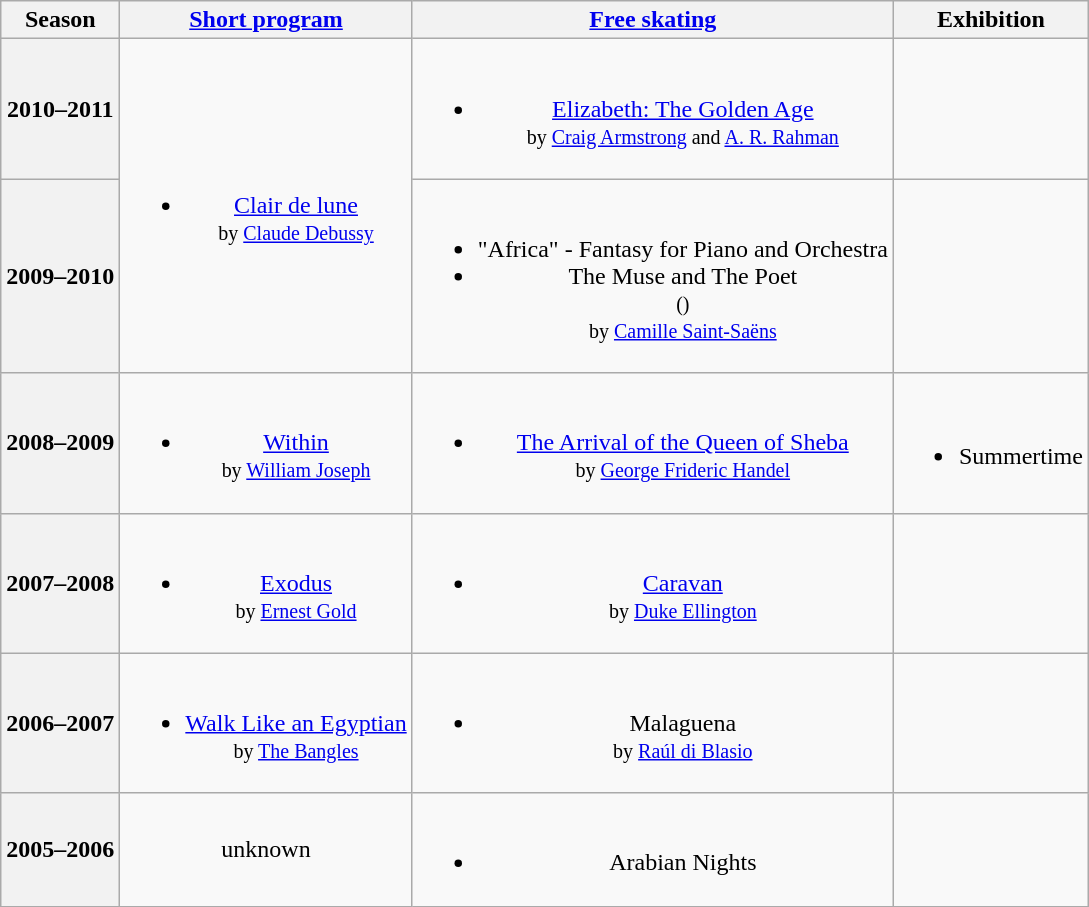<table class="wikitable" style="text-align:center">
<tr>
<th>Season</th>
<th><a href='#'>Short program</a></th>
<th><a href='#'>Free skating</a></th>
<th>Exhibition</th>
</tr>
<tr>
<th>2010–2011 <br> </th>
<td rowspan=2><br><ul><li><a href='#'>Clair de lune</a> <br><small> by <a href='#'>Claude Debussy</a> </small></li></ul></td>
<td><br><ul><li><a href='#'>Elizabeth: The Golden Age</a> <br><small> by <a href='#'>Craig Armstrong</a> and <a href='#'>A. R. Rahman</a> </small></li></ul></td>
<td></td>
</tr>
<tr>
<th>2009–2010</th>
<td><br><ul><li>"Africa" - Fantasy for Piano and Orchestra</li><li>The Muse and The Poet <br><small> () <br> by <a href='#'>Camille Saint-Saëns</a> </small></li></ul></td>
<td></td>
</tr>
<tr>
<th>2008–2009 <br> </th>
<td><br><ul><li><a href='#'>Within</a> <br><small> by <a href='#'>William Joseph</a> </small></li></ul></td>
<td><br><ul><li><a href='#'>The Arrival of the Queen of Sheba</a> <br><small> by <a href='#'>George Frideric Handel</a> </small></li></ul></td>
<td><br><ul><li>Summertime</li></ul></td>
</tr>
<tr>
<th>2007–2008 <br> </th>
<td><br><ul><li><a href='#'>Exodus</a> <br><small> by <a href='#'>Ernest Gold</a> </small></li></ul></td>
<td><br><ul><li><a href='#'>Caravan</a> <br><small> by <a href='#'>Duke Ellington</a> </small></li></ul></td>
<td></td>
</tr>
<tr>
<th>2006–2007</th>
<td><br><ul><li><a href='#'>Walk Like an Egyptian</a> <br><small> by <a href='#'>The Bangles</a> </small></li></ul></td>
<td><br><ul><li>Malaguena <br><small> by <a href='#'>Raúl di Blasio</a> </small></li></ul></td>
<td></td>
</tr>
<tr>
<th>2005–2006</th>
<td align="center">unknown</td>
<td><br><ul><li>Arabian Nights</li></ul></td>
<td></td>
</tr>
</table>
